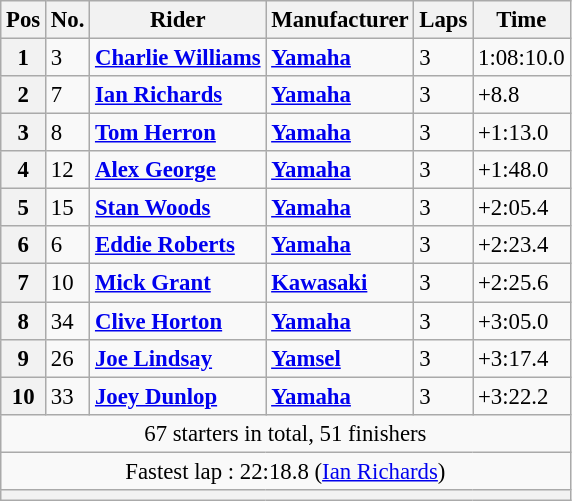<table class="wikitable" style="font-size: 95%;">
<tr>
<th>Pos</th>
<th>No.</th>
<th>Rider</th>
<th>Manufacturer</th>
<th>Laps</th>
<th>Time</th>
</tr>
<tr>
<th>1</th>
<td>3</td>
<td> <strong><a href='#'>Charlie Williams</a></strong></td>
<td><strong><a href='#'>Yamaha</a></strong></td>
<td>3</td>
<td>1:08:10.0</td>
</tr>
<tr>
<th>2</th>
<td>7</td>
<td> <strong><a href='#'>Ian Richards</a></strong></td>
<td><strong><a href='#'>Yamaha</a></strong></td>
<td>3</td>
<td>+8.8</td>
</tr>
<tr>
<th>3</th>
<td>8</td>
<td> <strong><a href='#'>Tom Herron</a></strong></td>
<td><strong><a href='#'>Yamaha</a></strong></td>
<td>3</td>
<td>+1:13.0</td>
</tr>
<tr>
<th>4</th>
<td>12</td>
<td> <strong><a href='#'>Alex George</a></strong></td>
<td><strong><a href='#'>Yamaha</a></strong></td>
<td>3</td>
<td>+1:48.0</td>
</tr>
<tr>
<th>5</th>
<td>15</td>
<td> <strong><a href='#'>Stan Woods</a></strong></td>
<td><strong><a href='#'>Yamaha</a></strong></td>
<td>3</td>
<td>+2:05.4</td>
</tr>
<tr>
<th>6</th>
<td>6</td>
<td> <strong><a href='#'>Eddie Roberts</a></strong></td>
<td><strong><a href='#'>Yamaha</a></strong></td>
<td>3</td>
<td>+2:23.4</td>
</tr>
<tr>
<th>7</th>
<td>10</td>
<td> <strong><a href='#'>Mick Grant</a></strong></td>
<td><strong><a href='#'>Kawasaki</a></strong></td>
<td>3</td>
<td>+2:25.6</td>
</tr>
<tr>
<th>8</th>
<td>34</td>
<td> <strong><a href='#'>Clive Horton</a></strong></td>
<td><strong><a href='#'>Yamaha</a></strong></td>
<td>3</td>
<td>+3:05.0</td>
</tr>
<tr>
<th>9</th>
<td>26</td>
<td> <strong><a href='#'>Joe Lindsay</a></strong></td>
<td><strong><a href='#'>Yamsel</a></strong></td>
<td>3</td>
<td>+3:17.4</td>
</tr>
<tr>
<th>10</th>
<td>33</td>
<td> <strong><a href='#'>Joey Dunlop</a></strong></td>
<td><strong><a href='#'>Yamaha</a></strong></td>
<td>3</td>
<td>+3:22.2</td>
</tr>
<tr>
<td colspan=6 align=center>67 starters in total, 51 finishers</td>
</tr>
<tr>
<td colspan=6 align=center>Fastest lap : 22:18.8 (<a href='#'>Ian Richards</a>)</td>
</tr>
<tr>
<th colspan=6></th>
</tr>
</table>
